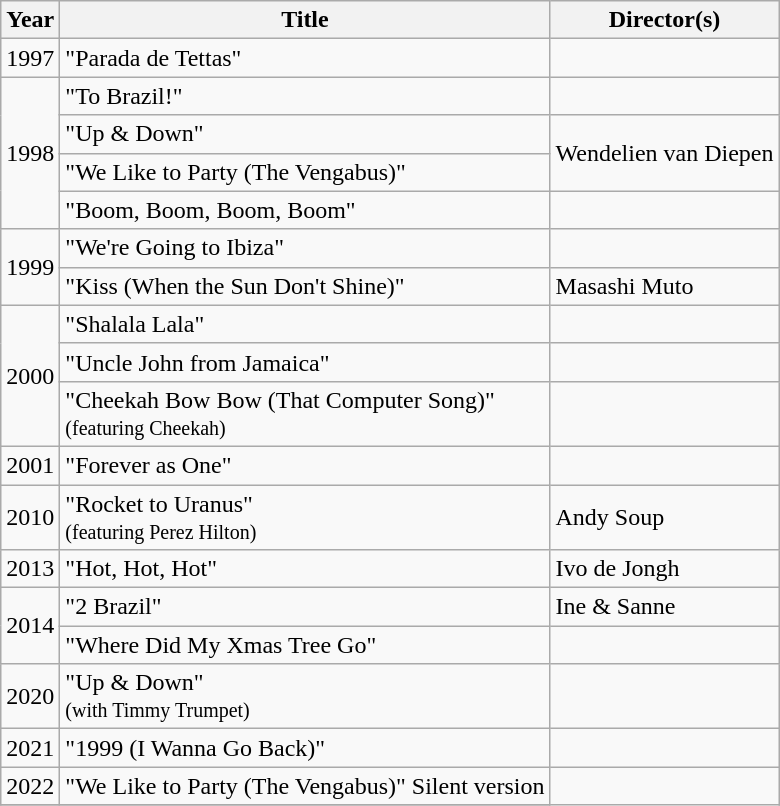<table class="wikitable">
<tr>
<th>Year</th>
<th>Title</th>
<th>Director(s)</th>
</tr>
<tr>
<td>1997</td>
<td>"Parada de Tettas"</td>
<td></td>
</tr>
<tr>
<td rowspan="4">1998</td>
<td>"To Brazil!"</td>
<td></td>
</tr>
<tr>
<td>"Up & Down"</td>
<td rowspan="2">Wendelien van Diepen</td>
</tr>
<tr>
<td>"We Like to Party (The Vengabus)"</td>
</tr>
<tr>
<td>"Boom, Boom, Boom, Boom"</td>
<td></td>
</tr>
<tr>
<td rowspan="2">1999</td>
<td>"We're Going to Ibiza"</td>
<td></td>
</tr>
<tr>
<td>"Kiss (When the Sun Don't Shine)"</td>
<td>Masashi Muto</td>
</tr>
<tr>
<td rowspan="3">2000</td>
<td>"Shalala Lala"</td>
<td></td>
</tr>
<tr>
<td>"Uncle John from Jamaica"</td>
<td></td>
</tr>
<tr>
<td>"Cheekah Bow Bow (That Computer Song)"<br><small>(featuring Cheekah)</small></td>
<td></td>
</tr>
<tr>
<td>2001</td>
<td>"Forever as One"</td>
<td></td>
</tr>
<tr>
<td>2010</td>
<td>"Rocket to Uranus"<br><small>(featuring Perez Hilton)</small></td>
<td>Andy Soup</td>
</tr>
<tr>
<td>2013</td>
<td>"Hot, Hot, Hot"</td>
<td>Ivo de Jongh</td>
</tr>
<tr>
<td rowspan="2">2014</td>
<td>"2 Brazil"</td>
<td>Ine & Sanne</td>
</tr>
<tr>
<td>"Where Did My Xmas Tree Go"</td>
<td></td>
</tr>
<tr>
<td>2020</td>
<td>"Up & Down"<br><small>(with Timmy Trumpet)</small></td>
<td></td>
</tr>
<tr>
<td>2021</td>
<td>"1999 (I Wanna Go Back)"</td>
<td></td>
</tr>
<tr>
<td>2022</td>
<td>"We Like to Party (The Vengabus)" Silent version</td>
</tr>
<tr>
</tr>
</table>
